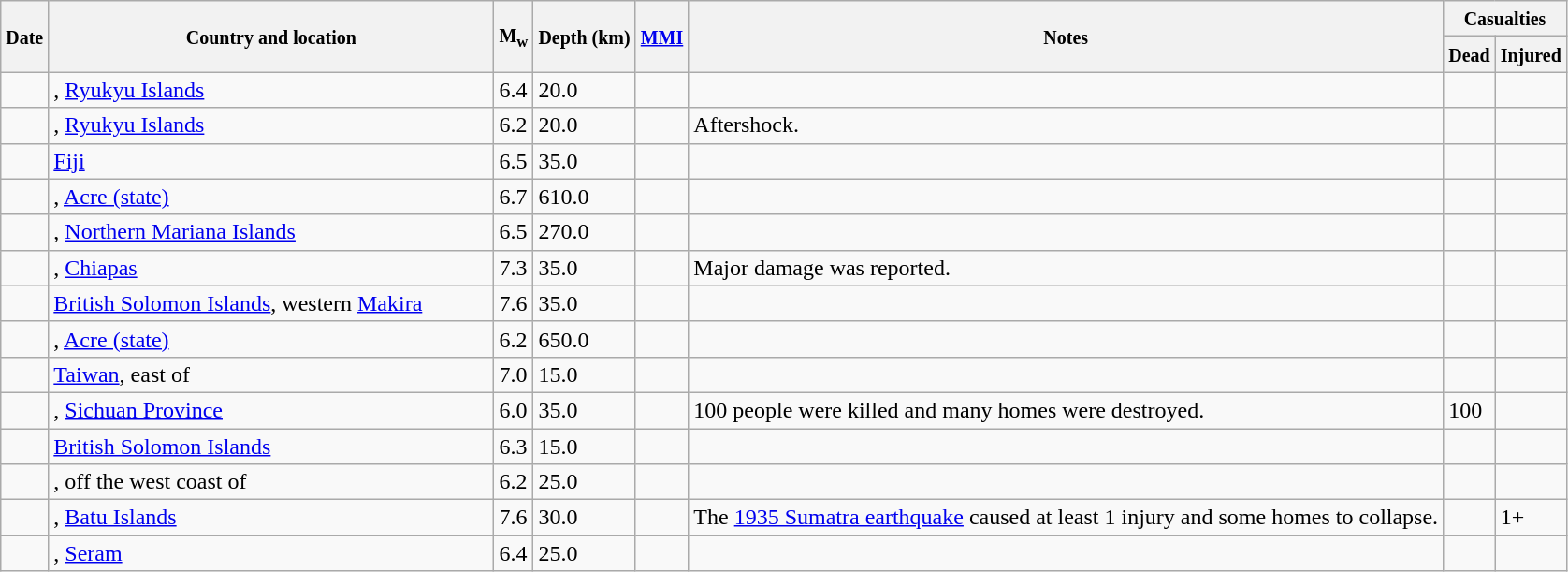<table class="wikitable sortable sort-under" style="border:1px black; margin-left:1em;">
<tr>
<th rowspan="2"><small>Date</small></th>
<th rowspan="2" style="width: 310px"><small>Country and location</small></th>
<th rowspan="2"><small>M<sub>w</sub></small></th>
<th rowspan="2"><small>Depth (km)</small></th>
<th rowspan="2"><small><a href='#'>MMI</a></small></th>
<th rowspan="2" class="unsortable"><small>Notes</small></th>
<th colspan="2"><small>Casualties</small></th>
</tr>
<tr>
<th><small>Dead</small></th>
<th><small>Injured</small></th>
</tr>
<tr>
<td></td>
<td>, <a href='#'>Ryukyu Islands</a></td>
<td>6.4</td>
<td>20.0</td>
<td></td>
<td></td>
<td></td>
<td></td>
</tr>
<tr>
<td></td>
<td>, <a href='#'>Ryukyu Islands</a></td>
<td>6.2</td>
<td>20.0</td>
<td></td>
<td>Aftershock.</td>
<td></td>
<td></td>
</tr>
<tr>
<td></td>
<td> <a href='#'>Fiji</a></td>
<td>6.5</td>
<td>35.0</td>
<td></td>
<td></td>
<td></td>
<td></td>
</tr>
<tr>
<td></td>
<td>, <a href='#'>Acre (state)</a></td>
<td>6.7</td>
<td>610.0</td>
<td></td>
<td></td>
<td></td>
<td></td>
</tr>
<tr>
<td></td>
<td>, <a href='#'>Northern Mariana Islands</a></td>
<td>6.5</td>
<td>270.0</td>
<td></td>
<td></td>
<td></td>
<td></td>
</tr>
<tr>
<td></td>
<td>, <a href='#'>Chiapas</a></td>
<td>7.3</td>
<td>35.0</td>
<td></td>
<td>Major damage was reported.</td>
<td></td>
<td></td>
</tr>
<tr>
<td></td>
<td> <a href='#'>British Solomon Islands</a>, western <a href='#'>Makira</a></td>
<td>7.6</td>
<td>35.0</td>
<td></td>
<td></td>
<td></td>
<td></td>
</tr>
<tr>
<td></td>
<td>, <a href='#'>Acre (state)</a></td>
<td>6.2</td>
<td>650.0</td>
<td></td>
<td></td>
<td></td>
<td></td>
</tr>
<tr>
<td></td>
<td> <a href='#'>Taiwan</a>, east of</td>
<td>7.0</td>
<td>15.0</td>
<td></td>
<td></td>
<td></td>
<td></td>
</tr>
<tr>
<td></td>
<td>, <a href='#'>Sichuan Province</a></td>
<td>6.0</td>
<td>35.0</td>
<td></td>
<td>100 people were killed and many homes were destroyed.</td>
<td>100</td>
<td></td>
</tr>
<tr>
<td></td>
<td> <a href='#'>British Solomon Islands</a></td>
<td>6.3</td>
<td>15.0</td>
<td></td>
<td></td>
<td></td>
<td></td>
</tr>
<tr>
<td></td>
<td>, off the west coast of</td>
<td>6.2</td>
<td>25.0</td>
<td></td>
<td></td>
<td></td>
<td></td>
</tr>
<tr>
<td></td>
<td>, <a href='#'>Batu Islands</a></td>
<td>7.6</td>
<td>30.0</td>
<td></td>
<td>The <a href='#'>1935 Sumatra earthquake</a> caused at least 1 injury and some homes to collapse.</td>
<td></td>
<td>1+</td>
</tr>
<tr>
<td></td>
<td>, <a href='#'>Seram</a></td>
<td>6.4</td>
<td>25.0</td>
<td></td>
<td></td>
<td></td>
<td></td>
</tr>
</table>
